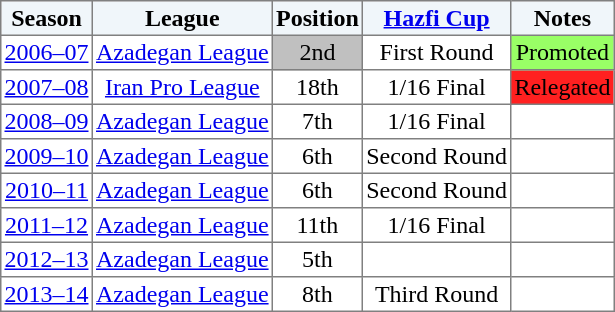<table border="1" cellpadding="2" style="border-collapse:collapse; text-align:center; font-size:normal;">
<tr style="background:#f0f6fa;">
<th>Season</th>
<th>League</th>
<th>Position</th>
<th><a href='#'>Hazfi Cup</a></th>
<th>Notes</th>
</tr>
<tr>
<td><a href='#'>2006–07</a></td>
<td><a href='#'>Azadegan League</a></td>
<td style="background:silver;">2nd</td>
<td>First Round</td>
<td style="background:#9f6;">Promoted</td>
</tr>
<tr>
<td><a href='#'>2007–08</a></td>
<td><a href='#'>Iran Pro League</a></td>
<td>18th</td>
<td>1/16 Final</td>
<td bgcolor=FF2020>Relegated</td>
</tr>
<tr>
<td><a href='#'>2008–09</a></td>
<td><a href='#'>Azadegan League</a></td>
<td>7th</td>
<td>1/16 Final</td>
<td></td>
</tr>
<tr>
<td><a href='#'>2009–10</a></td>
<td><a href='#'>Azadegan League</a></td>
<td>6th</td>
<td>Second Round</td>
<td></td>
</tr>
<tr>
<td><a href='#'>2010–11</a></td>
<td><a href='#'>Azadegan League</a></td>
<td>6th</td>
<td>Second Round</td>
<td></td>
</tr>
<tr>
<td><a href='#'>2011–12</a></td>
<td><a href='#'>Azadegan League</a></td>
<td>11th</td>
<td>1/16 Final</td>
<td></td>
</tr>
<tr>
<td><a href='#'>2012–13</a></td>
<td><a href='#'>Azadegan League</a></td>
<td>5th</td>
<td></td>
<td></td>
</tr>
<tr>
<td><a href='#'>2013–14</a></td>
<td><a href='#'>Azadegan League</a></td>
<td>8th</td>
<td>Third Round</td>
<td></td>
</tr>
</table>
